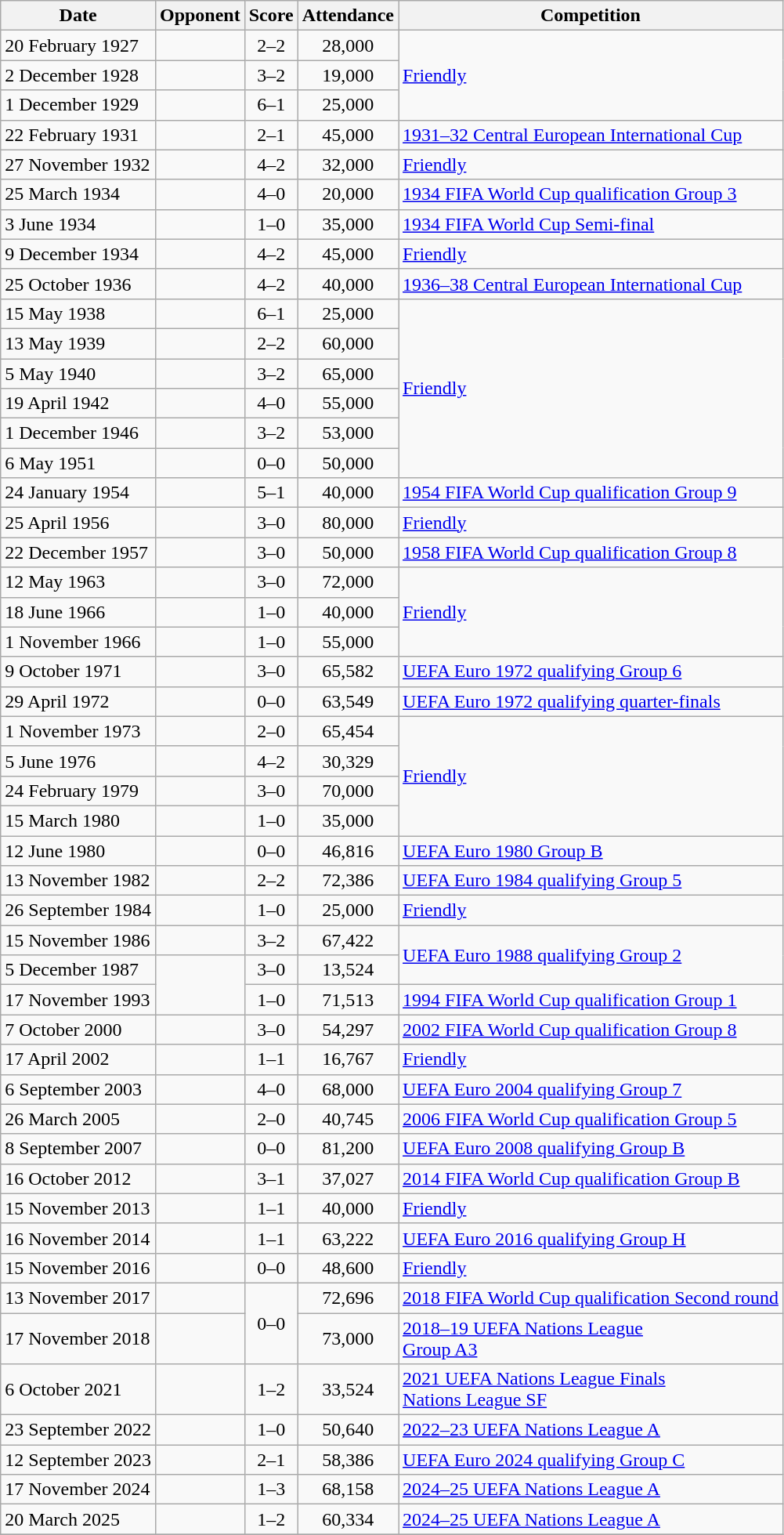<table class="wikitable" style="text-align: left;">
<tr>
<th>Date</th>
<th>Opponent</th>
<th>Score</th>
<th>Attendance</th>
<th>Competition</th>
</tr>
<tr>
<td>20 February 1927</td>
<td></td>
<td align=center>2–2</td>
<td align=center>28,000</td>
<td rowspan="3"><a href='#'>Friendly</a></td>
</tr>
<tr>
<td>2 December 1928</td>
<td></td>
<td align=center>3–2</td>
<td align=center>19,000</td>
</tr>
<tr>
<td>1 December 1929</td>
<td></td>
<td align=center>6–1</td>
<td align=center>25,000</td>
</tr>
<tr>
<td>22 February 1931</td>
<td></td>
<td align=center>2–1</td>
<td align=center>45,000</td>
<td><a href='#'>1931–32 Central European International Cup</a></td>
</tr>
<tr>
<td>27 November 1932</td>
<td></td>
<td align=center>4–2</td>
<td align=center>32,000</td>
<td><a href='#'>Friendly</a></td>
</tr>
<tr>
<td>25 March 1934</td>
<td></td>
<td align=center>4–0</td>
<td align=center>20,000</td>
<td><a href='#'>1934 FIFA World Cup qualification Group 3</a></td>
</tr>
<tr>
<td>3 June 1934</td>
<td></td>
<td align=center>1–0</td>
<td align=center>35,000</td>
<td><a href='#'>1934 FIFA World Cup Semi-final</a></td>
</tr>
<tr>
<td>9 December 1934</td>
<td></td>
<td align=center>4–2</td>
<td align=center>45,000</td>
<td><a href='#'>Friendly</a></td>
</tr>
<tr>
<td>25 October 1936</td>
<td></td>
<td align=center>4–2</td>
<td align=center>40,000</td>
<td><a href='#'>1936–38 Central European International Cup</a></td>
</tr>
<tr>
<td>15 May 1938</td>
<td></td>
<td align=center>6–1</td>
<td align=center>25,000</td>
<td rowspan="6"><a href='#'>Friendly</a></td>
</tr>
<tr>
<td>13 May 1939</td>
<td></td>
<td align=center>2–2</td>
<td align=center>60,000</td>
</tr>
<tr>
<td>5 May 1940</td>
<td></td>
<td align=center>3–2</td>
<td align=center>65,000</td>
</tr>
<tr>
<td>19 April 1942</td>
<td></td>
<td align=center>4–0</td>
<td align=center>55,000</td>
</tr>
<tr>
<td>1 December 1946</td>
<td></td>
<td align=center>3–2</td>
<td align=center>53,000</td>
</tr>
<tr>
<td>6 May 1951</td>
<td></td>
<td align=center>0–0</td>
<td align=center>50,000</td>
</tr>
<tr>
<td>24 January 1954</td>
<td></td>
<td align=center>5–1</td>
<td align=center>40,000</td>
<td><a href='#'>1954 FIFA World Cup qualification Group 9</a></td>
</tr>
<tr>
<td>25 April 1956</td>
<td></td>
<td align=center>3–0</td>
<td align=center>80,000</td>
<td><a href='#'>Friendly</a></td>
</tr>
<tr>
<td>22 December 1957</td>
<td></td>
<td align=center>3–0</td>
<td align=center>50,000</td>
<td><a href='#'>1958 FIFA World Cup qualification Group 8</a></td>
</tr>
<tr>
<td>12 May 1963</td>
<td></td>
<td align=center>3–0</td>
<td align=center>72,000</td>
<td rowspan="3"><a href='#'>Friendly</a></td>
</tr>
<tr>
<td>18 June 1966</td>
<td></td>
<td align=center>1–0</td>
<td align=center>40,000</td>
</tr>
<tr>
<td>1 November 1966</td>
<td></td>
<td align=center>1–0</td>
<td align=center>55,000</td>
</tr>
<tr>
<td>9 October 1971</td>
<td></td>
<td align=center>3–0</td>
<td align=center>65,582</td>
<td><a href='#'>UEFA Euro 1972 qualifying Group 6</a></td>
</tr>
<tr>
<td>29 April 1972</td>
<td></td>
<td align=center>0–0</td>
<td align=center>63,549</td>
<td><a href='#'>UEFA Euro 1972 qualifying quarter-finals</a></td>
</tr>
<tr>
<td>1 November 1973</td>
<td></td>
<td align=center>2–0</td>
<td align=center>65,454</td>
<td rowspan="4"><a href='#'>Friendly</a></td>
</tr>
<tr>
<td>5 June 1976</td>
<td></td>
<td align=center>4–2</td>
<td align=center>30,329</td>
</tr>
<tr>
<td>24 February 1979</td>
<td></td>
<td align=center>3–0</td>
<td align=center>70,000</td>
</tr>
<tr>
<td>15 March 1980</td>
<td></td>
<td align=center>1–0</td>
<td align=center>35,000</td>
</tr>
<tr>
<td>12 June 1980</td>
<td></td>
<td align=center>0–0</td>
<td align=center>46,816</td>
<td><a href='#'>UEFA Euro 1980 Group B</a></td>
</tr>
<tr>
<td>13 November 1982</td>
<td></td>
<td align=center>2–2</td>
<td align=center>72,386</td>
<td><a href='#'>UEFA Euro 1984 qualifying Group 5</a></td>
</tr>
<tr>
<td>26 September 1984</td>
<td></td>
<td align=center>1–0</td>
<td align=center>25,000</td>
<td><a href='#'>Friendly</a></td>
</tr>
<tr>
<td>15 November 1986</td>
<td></td>
<td align=center>3–2</td>
<td align=center>67,422</td>
<td rowspan="2"><a href='#'>UEFA Euro 1988 qualifying Group 2</a></td>
</tr>
<tr>
<td>5 December 1987</td>
<td rowspan="2"></td>
<td align=center>3–0</td>
<td align=center>13,524</td>
</tr>
<tr>
<td>17 November 1993</td>
<td style="text-align:center;">1–0</td>
<td align=center>71,513</td>
<td><a href='#'>1994 FIFA World Cup qualification Group 1</a></td>
</tr>
<tr>
<td>7 October 2000</td>
<td></td>
<td align=center>3–0</td>
<td align=center>54,297</td>
<td><a href='#'>2002 FIFA World Cup qualification Group 8</a></td>
</tr>
<tr>
<td>17 April 2002</td>
<td></td>
<td align=center>1–1</td>
<td align=center>16,767</td>
<td><a href='#'>Friendly</a></td>
</tr>
<tr>
<td>6 September 2003</td>
<td></td>
<td align=center>4–0</td>
<td align=center>68,000</td>
<td><a href='#'>UEFA Euro 2004 qualifying Group 7</a></td>
</tr>
<tr>
<td>26 March 2005</td>
<td></td>
<td align=center>2–0</td>
<td align=center>40,745</td>
<td><a href='#'>2006 FIFA World Cup qualification Group 5</a></td>
</tr>
<tr>
<td>8 September 2007</td>
<td></td>
<td align=center>0–0</td>
<td align=center>81,200</td>
<td><a href='#'>UEFA Euro 2008 qualifying Group B</a></td>
</tr>
<tr>
<td>16 October 2012</td>
<td></td>
<td align=center>3–1</td>
<td align=center>37,027</td>
<td><a href='#'>2014 FIFA World Cup qualification Group B</a></td>
</tr>
<tr>
<td>15 November 2013</td>
<td></td>
<td align=center>1–1</td>
<td align=center>40,000</td>
<td><a href='#'>Friendly</a></td>
</tr>
<tr>
<td>16 November 2014</td>
<td></td>
<td align=center>1–1</td>
<td align=center>63,222</td>
<td><a href='#'>UEFA Euro 2016 qualifying Group H</a></td>
</tr>
<tr>
<td>15 November 2016</td>
<td></td>
<td align=center>0–0</td>
<td align=center>48,600</td>
<td><a href='#'>Friendly</a></td>
</tr>
<tr>
<td>13 November 2017</td>
<td></td>
<td rowspan="2" style="text-align:center;">0–0</td>
<td align=center>72,696</td>
<td><a href='#'>2018 FIFA World Cup qualification Second round</a></td>
</tr>
<tr>
<td>17 November 2018</td>
<td></td>
<td style="text-align:center;">73,000</td>
<td><a href='#'>2018–19 UEFA Nations League</a><br><a href='#'>Group A3</a></td>
</tr>
<tr>
<td>6 October 2021</td>
<td></td>
<td align=center>1–2</td>
<td align=center>33,524</td>
<td><a href='#'>2021 UEFA Nations League Finals</a><strong><br></strong><a href='#'>Nations League SF</a></td>
</tr>
<tr>
<td>23 September 2022</td>
<td></td>
<td align=center>1–0</td>
<td align=center>50,640</td>
<td><a href='#'>2022–23 UEFA Nations League A</a></td>
</tr>
<tr>
<td>12 September 2023</td>
<td></td>
<td align=center>2–1</td>
<td align=center>58,386</td>
<td><a href='#'>UEFA Euro 2024 qualifying Group C</a></td>
</tr>
<tr>
<td>17 November 2024</td>
<td></td>
<td align=center>1–3</td>
<td align=center>68,158</td>
<td><a href='#'>2024–25 UEFA Nations League A</a></td>
</tr>
<tr>
<td>20 March 2025</td>
<td></td>
<td align=center>1–2</td>
<td align=center>60,334</td>
<td><a href='#'>2024–25 UEFA Nations League A</a></td>
</tr>
<tr>
</tr>
</table>
